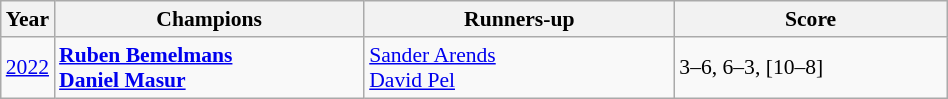<table class="wikitable" style="font-size:90%">
<tr>
<th>Year</th>
<th width="200">Champions</th>
<th width="200">Runners-up</th>
<th width="175">Score</th>
</tr>
<tr>
<td><a href='#'>2022</a></td>
<td> <strong><a href='#'>Ruben Bemelmans</a></strong><br> <strong><a href='#'>Daniel Masur</a></strong></td>
<td> <a href='#'>Sander Arends</a><br> <a href='#'>David Pel</a></td>
<td>3–6, 6–3, [10–8]</td>
</tr>
</table>
